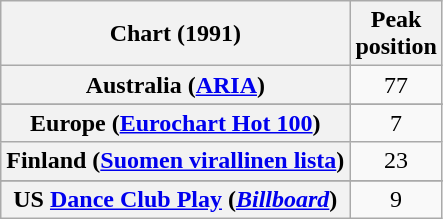<table class="wikitable sortable plainrowheaders" style="text-align:center">
<tr>
<th scope="col">Chart (1991)</th>
<th scope="col">Peak<br>position</th>
</tr>
<tr>
<th scope="row">Australia (<a href='#'>ARIA</a>)</th>
<td>77</td>
</tr>
<tr>
</tr>
<tr>
</tr>
<tr>
<th scope="row">Europe (<a href='#'>Eurochart Hot 100</a>)</th>
<td>7</td>
</tr>
<tr>
<th scope="row">Finland (<a href='#'>Suomen virallinen lista</a>)</th>
<td>23</td>
</tr>
<tr>
</tr>
<tr>
</tr>
<tr>
</tr>
<tr>
</tr>
<tr>
<th scope="row">US <a href='#'>Dance Club Play</a> (<em><a href='#'>Billboard</a></em>)</th>
<td>9</td>
</tr>
</table>
